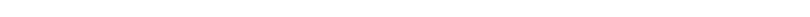<table style="width:1000px; text-align:center;">
<tr style="color:white;">
<td style="background:">26.8%</td>
<td style="background:"><strong>73.2%</strong></td>
</tr>
<tr>
<td></td>
<td></td>
</tr>
</table>
